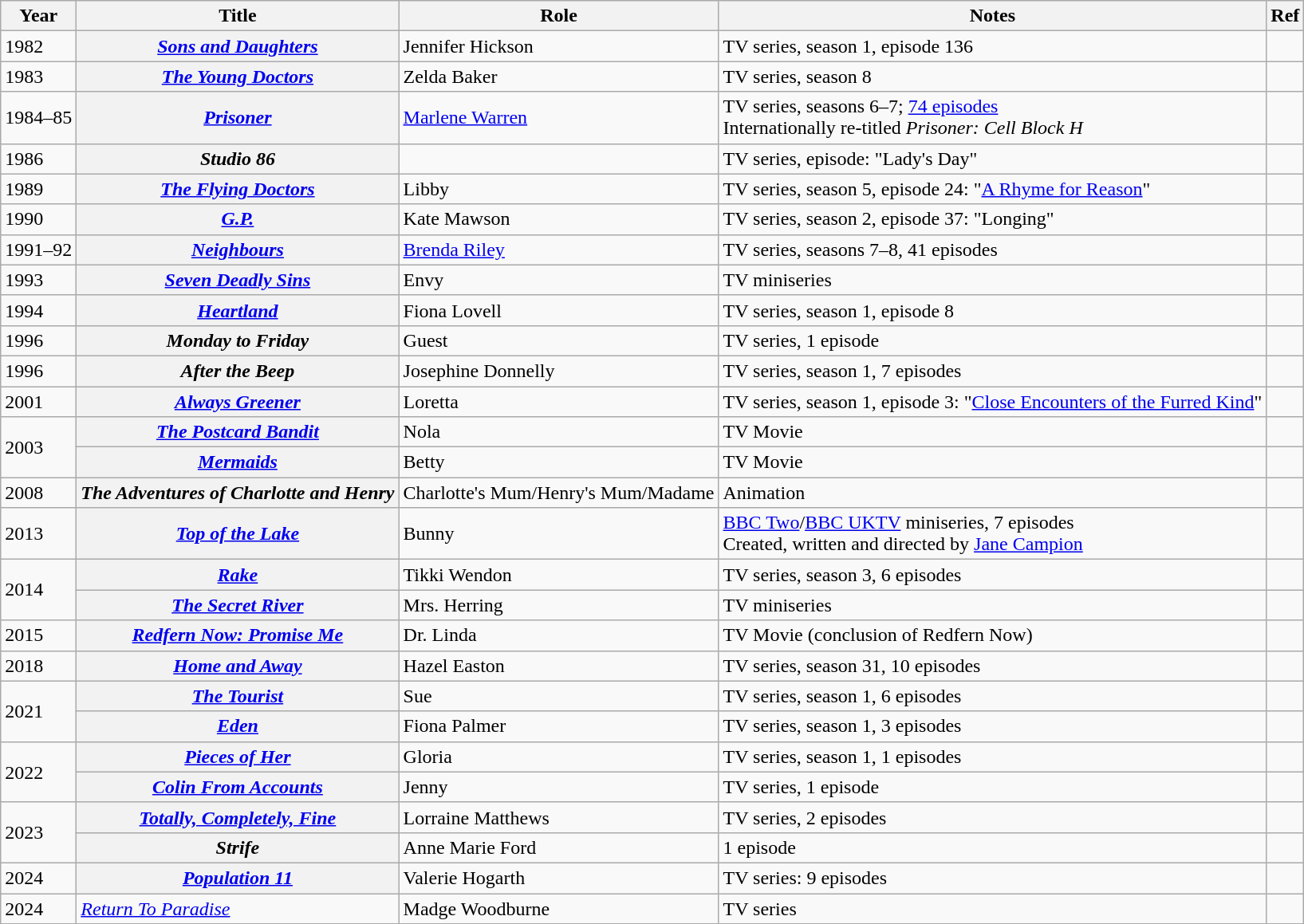<table class="wikitable plainrowheaders sortable">
<tr>
<th scope="col">Year</th>
<th scope="col">Title</th>
<th scope="col">Role</th>
<th scope="col">Notes</th>
<th>Ref</th>
</tr>
<tr>
<td>1982</td>
<th scope="row"><em><a href='#'>Sons and Daughters</a></em></th>
<td>Jennifer Hickson</td>
<td>TV series, season 1, episode 136</td>
<td></td>
</tr>
<tr>
<td>1983</td>
<th scope="row"><em><a href='#'>The Young Doctors</a></em></th>
<td>Zelda Baker</td>
<td>TV series, season 8</td>
<td></td>
</tr>
<tr>
<td>1984–85</td>
<th scope="row"><em><a href='#'>Prisoner</a></em></th>
<td><a href='#'>Marlene Warren</a></td>
<td>TV series, seasons 6–7; <a href='#'>74 episodes</a><br>Internationally re-titled <em>Prisoner: Cell Block H</em></td>
<td></td>
</tr>
<tr>
<td>1986</td>
<th scope="row"><em>Studio 86</em></th>
<td></td>
<td>TV series, episode: "Lady's Day"</td>
<td></td>
</tr>
<tr>
<td>1989</td>
<th scope="row"><em><a href='#'>The Flying Doctors</a></em></th>
<td>Libby</td>
<td>TV series, season 5, episode 24: "<a href='#'>A Rhyme for Reason</a>"</td>
<td></td>
</tr>
<tr>
<td>1990</td>
<th scope="row"><em><a href='#'>G.P.</a></em></th>
<td>Kate Mawson</td>
<td>TV series, season 2, episode 37: "Longing"</td>
<td></td>
</tr>
<tr>
<td>1991–92</td>
<th scope="row"><em><a href='#'>Neighbours</a></em></th>
<td><a href='#'>Brenda Riley</a></td>
<td>TV series, seasons 7–8, 41 episodes</td>
<td></td>
</tr>
<tr>
<td>1993</td>
<th scope="row"><em><a href='#'>Seven Deadly Sins</a></em></th>
<td>Envy</td>
<td>TV miniseries</td>
<td></td>
</tr>
<tr>
<td>1994</td>
<th scope="row"><em><a href='#'>Heartland</a></em></th>
<td>Fiona Lovell</td>
<td>TV series, season 1, episode 8</td>
<td></td>
</tr>
<tr>
<td>1996</td>
<th scope="row"><em>Monday to Friday</em></th>
<td>Guest</td>
<td>TV series, 1 episode</td>
<td></td>
</tr>
<tr>
<td>1996</td>
<th scope="row"><em>After the Beep</em></th>
<td>Josephine Donnelly</td>
<td>TV series, season 1, 7 episodes</td>
<td></td>
</tr>
<tr>
<td>2001</td>
<th scope="row"><em><a href='#'>Always Greener</a></em></th>
<td>Loretta</td>
<td>TV series, season 1, episode 3: "<a href='#'>Close Encounters of the Furred Kind</a>"</td>
<td></td>
</tr>
<tr>
<td rowspan="2">2003</td>
<th scope="row"><em><a href='#'>The Postcard Bandit</a></em></th>
<td>Nola</td>
<td>TV Movie</td>
<td></td>
</tr>
<tr>
<th scope="row"><em><a href='#'>Mermaids</a></em></th>
<td>Betty</td>
<td>TV Movie</td>
<td></td>
</tr>
<tr>
<td>2008</td>
<th scope="row"><em>The Adventures of Charlotte and Henry</em></th>
<td>Charlotte's Mum/Henry's Mum/Madame</td>
<td>Animation</td>
<td></td>
</tr>
<tr>
<td>2013</td>
<th scope="row"><em><a href='#'>Top of the Lake</a></em></th>
<td>Bunny</td>
<td><a href='#'>BBC Two</a>/<a href='#'>BBC UKTV</a> miniseries, 7 episodes<br>Created, written and directed by <a href='#'>Jane Campion</a></td>
<td></td>
</tr>
<tr>
<td rowspan="2">2014</td>
<th scope="row"><em><a href='#'>Rake</a></em></th>
<td>Tikki Wendon</td>
<td>TV series, season 3, 6 episodes</td>
<td></td>
</tr>
<tr>
<th scope="row"><em><a href='#'>The Secret River</a></em></th>
<td>Mrs. Herring</td>
<td>TV miniseries</td>
<td></td>
</tr>
<tr>
<td>2015</td>
<th scope="row"><em><a href='#'>Redfern Now: Promise Me</a></em></th>
<td>Dr. Linda</td>
<td>TV Movie (conclusion of Redfern Now)</td>
<td></td>
</tr>
<tr>
<td rowspan="1">2018</td>
<th scope="row"><em><a href='#'>Home and Away</a></em></th>
<td>Hazel Easton</td>
<td>TV series, season 31, 10 episodes</td>
<td></td>
</tr>
<tr>
<td rowspan="2">2021</td>
<th scope="row"><em> <a href='#'>The Tourist</a></em></th>
<td>Sue</td>
<td>TV series, season 1, 6 episodes</td>
<td></td>
</tr>
<tr>
<th scope="row"><em><a href='#'>Eden</a></em></th>
<td>Fiona Palmer</td>
<td>TV series, season 1, 3 episodes</td>
<td></td>
</tr>
<tr>
<td rowspan="2">2022</td>
<th scope="row"><a href='#'><em>Pieces of Her</em></a></th>
<td>Gloria</td>
<td>TV series, season 1, 1 episodes</td>
<td></td>
</tr>
<tr>
<th scope="row"><em><a href='#'>Colin From Accounts</a></em></th>
<td>Jenny</td>
<td>TV series, 1 episode</td>
<td></td>
</tr>
<tr>
<td rowspan="2">2023</td>
<th scope="row"><em><a href='#'>Totally, Completely, Fine</a></em></th>
<td>Lorraine Matthews</td>
<td>TV series, 2 episodes</td>
<td></td>
</tr>
<tr>
<th scope="row"><em>Strife</em></th>
<td>Anne Marie Ford</td>
<td>1 episode</td>
<td></td>
</tr>
<tr>
<td>2024</td>
<th scope="row"><em><a href='#'>Population 11</a></em></th>
<td>Valerie Hogarth</td>
<td>TV series: 9 episodes</td>
<td></td>
</tr>
<tr>
<td>2024</td>
<td><em><a href='#'>Return To Paradise</a></em></td>
<td>Madge Woodburne</td>
<td>TV series</td>
<td></td>
</tr>
</table>
